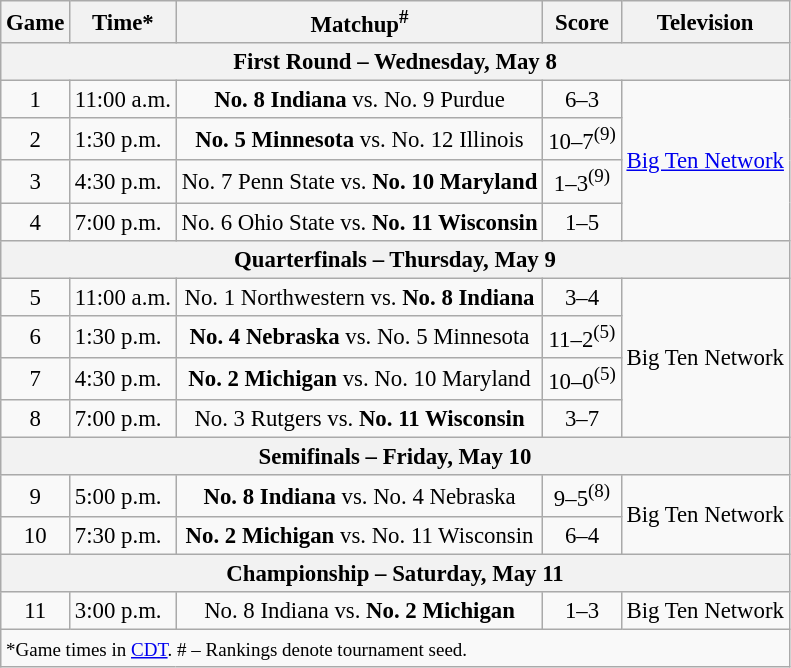<table class="wikitable" style="font-size: 95%">
<tr align="center">
<th>Game</th>
<th>Time*</th>
<th>Matchup<sup>#</sup></th>
<th>Score</th>
<th>Television</th>
</tr>
<tr>
<th colspan=7>First Round – Wednesday, May 8</th>
</tr>
<tr>
<td style="text-align:center;">1</td>
<td>11:00 a.m.</td>
<td style="text-align:center;"><strong>No. 8 Indiana</strong> vs. No. 9 Purdue</td>
<td style="text-align:center;">6–3</td>
<td rowspan=4 style="text-align:center;"><a href='#'>Big Ten Network</a></td>
</tr>
<tr>
<td style="text-align:center;">2</td>
<td>1:30 p.m.</td>
<td style="text-align:center;"><strong>No. 5 Minnesota</strong> vs. No. 12 Illinois</td>
<td style="text-align:center;">10–7<sup>(9)</sup></td>
</tr>
<tr>
<td style="text-align:center;">3</td>
<td>4:30 p.m.</td>
<td style="text-align:center;">No. 7 Penn State vs. <strong>No. 10 Maryland</strong></td>
<td style="text-align:center;">1–3<sup>(9)</sup></td>
</tr>
<tr>
<td style="text-align:center;">4</td>
<td>7:00 p.m.</td>
<td style="text-align:center;">No. 6 Ohio State vs. <strong>No. 11 Wisconsin</strong></td>
<td style="text-align:center;">1–5</td>
</tr>
<tr>
<th colspan=7>Quarterfinals – Thursday, May 9</th>
</tr>
<tr>
<td style="text-align:center;">5</td>
<td>11:00 a.m.</td>
<td style="text-align:center;">No. 1 Northwestern vs. <strong>No. 8 Indiana</strong></td>
<td style="text-align:center;">3–4</td>
<td rowspan=4 style="text-align:center;">Big Ten Network</td>
</tr>
<tr>
<td style="text-align:center;">6</td>
<td>1:30 p.m.</td>
<td style="text-align:center;"><strong>No. 4 Nebraska</strong> vs. No. 5 Minnesota</td>
<td style="text-align:center;">11–2<sup>(5)</sup></td>
</tr>
<tr>
<td style="text-align:center;">7</td>
<td>4:30 p.m.</td>
<td style="text-align:center;"><strong>No. 2 Michigan</strong> vs. No. 10 Maryland</td>
<td style="text-align:center;">10–0<sup>(5)</sup></td>
</tr>
<tr>
<td style="text-align:center;">8</td>
<td>7:00 p.m.</td>
<td style="text-align:center;">No. 3 Rutgers vs. <strong>No. 11 Wisconsin</strong></td>
<td style="text-align:center;">3–7</td>
</tr>
<tr>
<th colspan=7>Semifinals – Friday, May 10</th>
</tr>
<tr>
<td style="text-align:center;">9</td>
<td>5:00 p.m.</td>
<td style="text-align:center;"><strong>No. 8 Indiana</strong> vs. No. 4 Nebraska</td>
<td style="text-align:center;">9–5<sup>(8)</sup></td>
<td rowspan=2 style="text-align:center;">Big Ten Network</td>
</tr>
<tr>
<td style="text-align:center;">10</td>
<td>7:30 p.m.</td>
<td style="text-align:center;"><strong>No. 2 Michigan</strong> vs. No. 11 Wisconsin</td>
<td style="text-align:center;">6–4</td>
</tr>
<tr>
<th colspan=7>Championship – Saturday, May 11</th>
</tr>
<tr>
<td style="text-align:center;">11</td>
<td>3:00 p.m.</td>
<td style="text-align:center;">No. 8 Indiana vs. <strong>No. 2 Michigan</strong></td>
<td style="text-align:center;">1–3</td>
<td style="text-align:center;">Big Ten Network</td>
</tr>
<tr>
<td colspan=7><small>*Game times in <a href='#'>CDT</a>. # – Rankings denote tournament seed.</small></td>
</tr>
</table>
